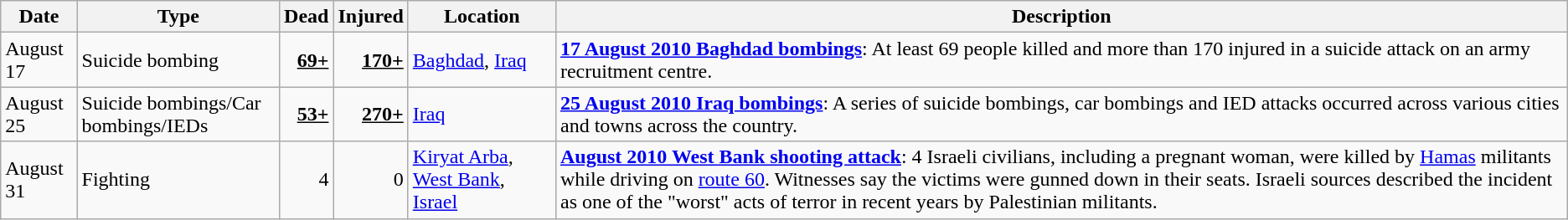<table class="wikitable sortable" id="terrorIncidents2010Aug">
<tr>
<th>Date</th>
<th>Type</th>
<th>Dead</th>
<th>Injured</th>
<th>Location</th>
<th>Description</th>
</tr>
<tr>
<td>August 17</td>
<td>Suicide bombing</td>
<td align="right"><strong><u>69+</u></strong></td>
<td align="right"><strong><u>170+</u></strong></td>
<td><a href='#'>Baghdad</a>, <a href='#'>Iraq</a></td>
<td><strong><a href='#'>17 August 2010 Baghdad bombings</a></strong>: At least 69 people killed and more than 170 injured in a suicide attack on an army recruitment centre.</td>
</tr>
<tr>
<td>August 25</td>
<td>Suicide bombings/Car bombings/IEDs</td>
<td align="right"><strong><u>53+</u></strong></td>
<td align="right"><strong><u>270+</u></strong></td>
<td><a href='#'>Iraq</a></td>
<td><strong><a href='#'>25 August 2010 Iraq bombings</a></strong>: A series of suicide bombings, car bombings and IED attacks occurred across various cities and towns across the country.</td>
</tr>
<tr>
<td>August 31</td>
<td>Fighting</td>
<td align="right">4</td>
<td align="right">0</td>
<td><a href='#'>Kiryat Arba</a>, <a href='#'>West Bank</a>, <a href='#'>Israel</a></td>
<td><strong><a href='#'>August 2010 West Bank shooting attack</a></strong>: 4 Israeli civilians, including a pregnant woman, were killed by <a href='#'>Hamas</a> militants while driving on <a href='#'>route 60</a>. Witnesses say the victims were gunned down in their seats. Israeli sources described the incident as one of the "worst" acts of terror in recent years by Palestinian militants.</td>
</tr>
</table>
